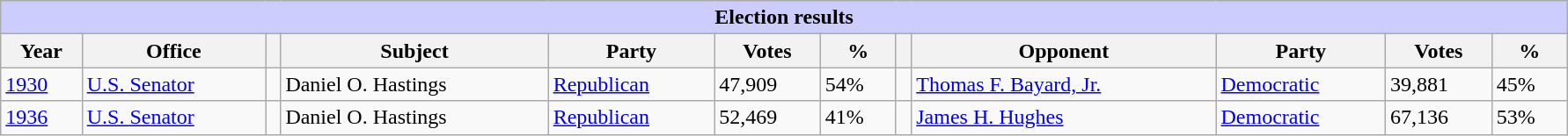<table class=wikitable style="width: 94%" style="text-align: center;" align="center">
<tr bgcolor=#cccccc>
<th colspan=13 style="background: #ccccff;">Election results</th>
</tr>
<tr>
<th><strong>Year</strong></th>
<th><strong>Office</strong></th>
<th></th>
<th><strong>Subject</strong></th>
<th><strong>Party</strong></th>
<th><strong>Votes</strong></th>
<th><strong>%</strong></th>
<th></th>
<th><strong>Opponent</strong></th>
<th><strong>Party</strong></th>
<th><strong>Votes</strong></th>
<th><strong>%</strong></th>
</tr>
<tr>
<td><a href='#'>1930</a></td>
<td><a href='#'>U.S. Senator</a></td>
<td></td>
<td>Daniel O. Hastings</td>
<td><a href='#'>Republican</a></td>
<td>47,909</td>
<td>54%</td>
<td></td>
<td><a href='#'>Thomas F. Bayard, Jr.</a></td>
<td><a href='#'>Democratic</a></td>
<td>39,881</td>
<td>45%</td>
</tr>
<tr>
<td><a href='#'>1936</a></td>
<td><a href='#'>U.S. Senator</a></td>
<td></td>
<td>Daniel O. Hastings</td>
<td><a href='#'>Republican</a></td>
<td>52,469</td>
<td>41%</td>
<td></td>
<td><a href='#'>James H. Hughes</a></td>
<td><a href='#'>Democratic</a></td>
<td>67,136</td>
<td>53%</td>
</tr>
</table>
